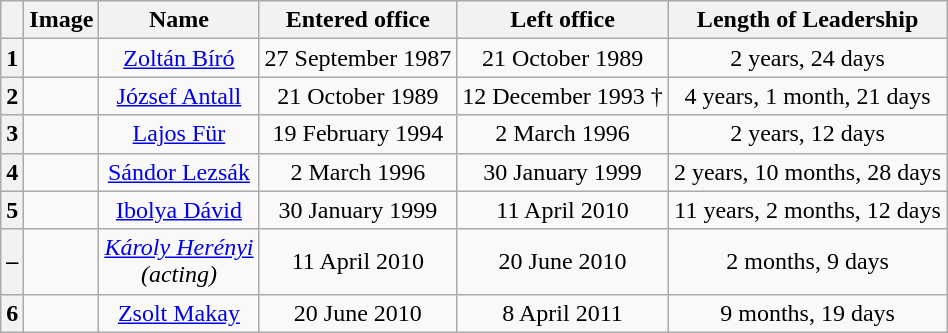<table class="wikitable" style="text-align:center">
<tr>
<th></th>
<th>Image</th>
<th>Name</th>
<th>Entered office</th>
<th>Left office</th>
<th>Length of Leadership</th>
</tr>
<tr>
<th>1</th>
<td></td>
<td><a href='#'>Zoltán Bíró</a></td>
<td>27 September 1987</td>
<td>21 October 1989</td>
<td>2 years, 24 days</td>
</tr>
<tr>
<th>2</th>
<td></td>
<td><a href='#'>József Antall</a></td>
<td>21 October 1989</td>
<td>12 December 1993 †</td>
<td>4 years, 1 month, 21 days</td>
</tr>
<tr>
<th>3</th>
<td></td>
<td><a href='#'>Lajos Für</a></td>
<td>19 February 1994</td>
<td>2 March 1996</td>
<td>2 years, 12 days</td>
</tr>
<tr>
<th>4</th>
<td></td>
<td><a href='#'>Sándor Lezsák</a></td>
<td>2 March 1996</td>
<td>30 January 1999</td>
<td>2 years, 10 months, 28 days</td>
</tr>
<tr>
<th>5</th>
<td></td>
<td><a href='#'>Ibolya Dávid</a></td>
<td>30 January 1999</td>
<td>11 April 2010</td>
<td>11 years, 2 months, 12 days</td>
</tr>
<tr>
<th>–</th>
<td></td>
<td><em><a href='#'>Károly Herényi</a><br>(acting)</em></td>
<td>11 April 2010</td>
<td>20 June 2010</td>
<td>2 months, 9 days</td>
</tr>
<tr>
<th>6</th>
<td></td>
<td><a href='#'>Zsolt Makay</a></td>
<td>20 June 2010</td>
<td>8 April 2011</td>
<td>9 months, 19 days</td>
</tr>
</table>
